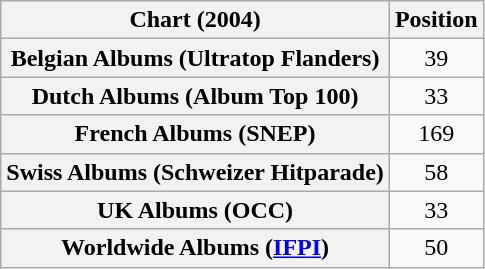<table class="wikitable sortable plainrowheaders" style="text-align:center">
<tr>
<th scope="col">Chart (2004)</th>
<th scope="col">Position</th>
</tr>
<tr>
<th scope="row">Belgian Albums (Ultratop Flanders)</th>
<td>39</td>
</tr>
<tr>
<th scope="row">Dutch Albums (Album Top 100)</th>
<td>33</td>
</tr>
<tr>
<th scope="row">French Albums (SNEP)</th>
<td>169</td>
</tr>
<tr>
<th scope="row">Swiss Albums (Schweizer Hitparade)</th>
<td>58</td>
</tr>
<tr>
<th scope="row">UK Albums (OCC)</th>
<td>33</td>
</tr>
<tr>
<th scope="row">Worldwide Albums (<a href='#'>IFPI</a>)</th>
<td>50</td>
</tr>
</table>
